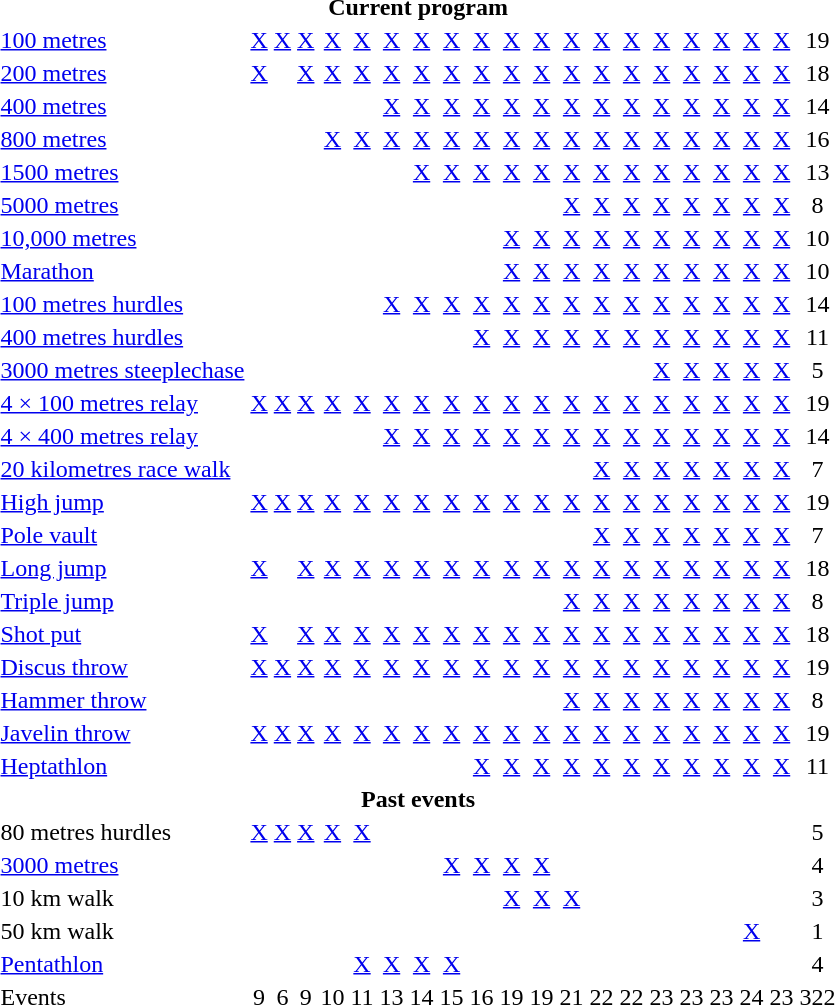<table>
<tr>
<td align=center colspan=21><strong>Current program</strong></td>
</tr>
<tr align=center>
<td align=left><a href='#'>100 metres</a></td>
<td><a href='#'>X</a></td>
<td><a href='#'>X</a></td>
<td><a href='#'>X</a></td>
<td><a href='#'>X</a></td>
<td><a href='#'>X</a></td>
<td><a href='#'>X</a></td>
<td><a href='#'>X</a></td>
<td><a href='#'>X</a></td>
<td><a href='#'>X</a></td>
<td><a href='#'>X</a></td>
<td><a href='#'>X</a></td>
<td><a href='#'>X</a></td>
<td><a href='#'>X</a></td>
<td><a href='#'>X</a></td>
<td><a href='#'>X</a></td>
<td><a href='#'>X</a></td>
<td><a href='#'>X</a></td>
<td><a href='#'>X</a></td>
<td><a href='#'>X</a></td>
<td>19</td>
</tr>
<tr align=center>
<td align=left><a href='#'>200 metres</a></td>
<td><a href='#'>X</a></td>
<td></td>
<td><a href='#'>X</a></td>
<td><a href='#'>X</a></td>
<td><a href='#'>X</a></td>
<td><a href='#'>X</a></td>
<td><a href='#'>X</a></td>
<td><a href='#'>X</a></td>
<td><a href='#'>X</a></td>
<td><a href='#'>X</a></td>
<td><a href='#'>X</a></td>
<td><a href='#'>X</a></td>
<td><a href='#'>X</a></td>
<td><a href='#'>X</a></td>
<td><a href='#'>X</a></td>
<td><a href='#'>X</a></td>
<td><a href='#'>X</a></td>
<td><a href='#'>X</a></td>
<td><a href='#'>X</a></td>
<td>18</td>
</tr>
<tr align=center>
<td align=left><a href='#'>400 metres</a></td>
<td></td>
<td></td>
<td></td>
<td></td>
<td></td>
<td><a href='#'>X</a></td>
<td><a href='#'>X</a></td>
<td><a href='#'>X</a></td>
<td><a href='#'>X</a></td>
<td><a href='#'>X</a></td>
<td><a href='#'>X</a></td>
<td><a href='#'>X</a></td>
<td><a href='#'>X</a></td>
<td><a href='#'>X</a></td>
<td><a href='#'>X</a></td>
<td><a href='#'>X</a></td>
<td><a href='#'>X</a></td>
<td><a href='#'>X</a></td>
<td><a href='#'>X</a></td>
<td>14</td>
</tr>
<tr align=center>
<td align=left><a href='#'>800 metres</a></td>
<td></td>
<td></td>
<td></td>
<td><a href='#'>X</a></td>
<td><a href='#'>X</a></td>
<td><a href='#'>X</a></td>
<td><a href='#'>X</a></td>
<td><a href='#'>X</a></td>
<td><a href='#'>X</a></td>
<td><a href='#'>X</a></td>
<td><a href='#'>X</a></td>
<td><a href='#'>X</a></td>
<td><a href='#'>X</a></td>
<td><a href='#'>X</a></td>
<td><a href='#'>X</a></td>
<td><a href='#'>X</a></td>
<td><a href='#'>X</a></td>
<td><a href='#'>X</a></td>
<td><a href='#'>X</a></td>
<td>16</td>
</tr>
<tr align=center>
<td align=left><a href='#'>1500 metres</a></td>
<td></td>
<td></td>
<td></td>
<td></td>
<td></td>
<td></td>
<td><a href='#'>X</a></td>
<td><a href='#'>X</a></td>
<td><a href='#'>X</a></td>
<td><a href='#'>X</a></td>
<td><a href='#'>X</a></td>
<td><a href='#'>X</a></td>
<td><a href='#'>X</a></td>
<td><a href='#'>X</a></td>
<td><a href='#'>X</a></td>
<td><a href='#'>X</a></td>
<td><a href='#'>X</a></td>
<td><a href='#'>X</a></td>
<td><a href='#'>X</a></td>
<td>13</td>
</tr>
<tr align=center>
<td align=left><a href='#'>5000 metres</a></td>
<td></td>
<td></td>
<td></td>
<td></td>
<td></td>
<td></td>
<td></td>
<td></td>
<td></td>
<td></td>
<td></td>
<td><a href='#'>X</a></td>
<td><a href='#'>X</a></td>
<td><a href='#'>X</a></td>
<td><a href='#'>X</a></td>
<td><a href='#'>X</a></td>
<td><a href='#'>X</a></td>
<td><a href='#'>X</a></td>
<td><a href='#'>X</a></td>
<td>8</td>
</tr>
<tr align=center>
<td align=left><a href='#'>10,000 metres</a></td>
<td></td>
<td></td>
<td></td>
<td></td>
<td></td>
<td></td>
<td></td>
<td></td>
<td></td>
<td><a href='#'>X</a></td>
<td><a href='#'>X</a></td>
<td><a href='#'>X</a></td>
<td><a href='#'>X</a></td>
<td><a href='#'>X</a></td>
<td><a href='#'>X</a></td>
<td><a href='#'>X</a></td>
<td><a href='#'>X</a></td>
<td><a href='#'>X</a></td>
<td><a href='#'>X</a></td>
<td>10</td>
</tr>
<tr align=center>
<td align=left><a href='#'>Marathon</a></td>
<td></td>
<td></td>
<td></td>
<td></td>
<td></td>
<td></td>
<td></td>
<td></td>
<td></td>
<td><a href='#'>X</a></td>
<td><a href='#'>X</a></td>
<td><a href='#'>X</a></td>
<td><a href='#'>X</a></td>
<td><a href='#'>X</a></td>
<td><a href='#'>X</a></td>
<td><a href='#'>X</a></td>
<td><a href='#'>X</a></td>
<td><a href='#'>X</a></td>
<td><a href='#'>X</a></td>
<td>10</td>
</tr>
<tr align=center>
<td align=left><a href='#'>100 metres hurdles</a></td>
<td></td>
<td></td>
<td></td>
<td></td>
<td></td>
<td><a href='#'>X</a></td>
<td><a href='#'>X</a></td>
<td><a href='#'>X</a></td>
<td><a href='#'>X</a></td>
<td><a href='#'>X</a></td>
<td><a href='#'>X</a></td>
<td><a href='#'>X</a></td>
<td><a href='#'>X</a></td>
<td><a href='#'>X</a></td>
<td><a href='#'>X</a></td>
<td><a href='#'>X</a></td>
<td><a href='#'>X</a></td>
<td><a href='#'>X</a></td>
<td><a href='#'>X</a></td>
<td>14</td>
</tr>
<tr align=center>
<td align=left><a href='#'>400 metres hurdles</a></td>
<td></td>
<td></td>
<td></td>
<td></td>
<td></td>
<td></td>
<td></td>
<td></td>
<td><a href='#'>X</a></td>
<td><a href='#'>X</a></td>
<td><a href='#'>X</a></td>
<td><a href='#'>X</a></td>
<td><a href='#'>X</a></td>
<td><a href='#'>X</a></td>
<td><a href='#'>X</a></td>
<td><a href='#'>X</a></td>
<td><a href='#'>X</a></td>
<td><a href='#'>X</a></td>
<td><a href='#'>X</a></td>
<td>11</td>
</tr>
<tr align=center>
<td align=left><a href='#'>3000 metres steeplechase</a></td>
<td></td>
<td></td>
<td></td>
<td></td>
<td></td>
<td></td>
<td></td>
<td></td>
<td></td>
<td></td>
<td></td>
<td></td>
<td></td>
<td></td>
<td><a href='#'>X</a></td>
<td><a href='#'>X</a></td>
<td><a href='#'>X</a></td>
<td><a href='#'>X</a></td>
<td><a href='#'>X</a></td>
<td>5</td>
</tr>
<tr align=center>
<td align=left><a href='#'>4 × 100 metres relay</a></td>
<td><a href='#'>X</a></td>
<td><a href='#'>X</a></td>
<td><a href='#'>X</a></td>
<td><a href='#'>X</a></td>
<td><a href='#'>X</a></td>
<td><a href='#'>X</a></td>
<td><a href='#'>X</a></td>
<td><a href='#'>X</a></td>
<td><a href='#'>X</a></td>
<td><a href='#'>X</a></td>
<td><a href='#'>X</a></td>
<td><a href='#'>X</a></td>
<td><a href='#'>X</a></td>
<td><a href='#'>X</a></td>
<td><a href='#'>X</a></td>
<td><a href='#'>X</a></td>
<td><a href='#'>X</a></td>
<td><a href='#'>X</a></td>
<td><a href='#'>X</a></td>
<td>19</td>
</tr>
<tr align=center>
<td align=left><a href='#'>4 × 400 metres relay</a></td>
<td></td>
<td></td>
<td></td>
<td></td>
<td></td>
<td><a href='#'>X</a></td>
<td><a href='#'>X</a></td>
<td><a href='#'>X</a></td>
<td><a href='#'>X</a></td>
<td><a href='#'>X</a></td>
<td><a href='#'>X</a></td>
<td><a href='#'>X</a></td>
<td><a href='#'>X</a></td>
<td><a href='#'>X</a></td>
<td><a href='#'>X</a></td>
<td><a href='#'>X</a></td>
<td><a href='#'>X</a></td>
<td><a href='#'>X</a></td>
<td><a href='#'>X</a></td>
<td>14</td>
</tr>
<tr align=center>
<td align=left><a href='#'>20 kilometres race walk</a></td>
<td></td>
<td></td>
<td></td>
<td></td>
<td></td>
<td></td>
<td></td>
<td></td>
<td></td>
<td></td>
<td></td>
<td></td>
<td><a href='#'>X</a></td>
<td><a href='#'>X</a></td>
<td><a href='#'>X</a></td>
<td><a href='#'>X</a></td>
<td><a href='#'>X</a></td>
<td><a href='#'>X</a></td>
<td><a href='#'>X</a></td>
<td>7</td>
</tr>
<tr align=center>
<td align=left><a href='#'>High jump</a></td>
<td><a href='#'>X</a></td>
<td><a href='#'>X</a></td>
<td><a href='#'>X</a></td>
<td><a href='#'>X</a></td>
<td><a href='#'>X</a></td>
<td><a href='#'>X</a></td>
<td><a href='#'>X</a></td>
<td><a href='#'>X</a></td>
<td><a href='#'>X</a></td>
<td><a href='#'>X</a></td>
<td><a href='#'>X</a></td>
<td><a href='#'>X</a></td>
<td><a href='#'>X</a></td>
<td><a href='#'>X</a></td>
<td><a href='#'>X</a></td>
<td><a href='#'>X</a></td>
<td><a href='#'>X</a></td>
<td><a href='#'>X</a></td>
<td><a href='#'>X</a></td>
<td>19</td>
</tr>
<tr align=center>
<td align=left><a href='#'>Pole vault</a></td>
<td></td>
<td></td>
<td></td>
<td></td>
<td></td>
<td></td>
<td></td>
<td></td>
<td></td>
<td></td>
<td></td>
<td></td>
<td><a href='#'>X</a></td>
<td><a href='#'>X</a></td>
<td><a href='#'>X</a></td>
<td><a href='#'>X</a></td>
<td><a href='#'>X</a></td>
<td><a href='#'>X</a></td>
<td><a href='#'>X</a></td>
<td>7</td>
</tr>
<tr align=center>
<td align=left><a href='#'>Long jump</a></td>
<td><a href='#'>X</a></td>
<td></td>
<td><a href='#'>X</a></td>
<td><a href='#'>X</a></td>
<td><a href='#'>X</a></td>
<td><a href='#'>X</a></td>
<td><a href='#'>X</a></td>
<td><a href='#'>X</a></td>
<td><a href='#'>X</a></td>
<td><a href='#'>X</a></td>
<td><a href='#'>X</a></td>
<td><a href='#'>X</a></td>
<td><a href='#'>X</a></td>
<td><a href='#'>X</a></td>
<td><a href='#'>X</a></td>
<td><a href='#'>X</a></td>
<td><a href='#'>X</a></td>
<td><a href='#'>X</a></td>
<td><a href='#'>X</a></td>
<td>18</td>
</tr>
<tr align=center>
<td align=left><a href='#'>Triple jump</a></td>
<td></td>
<td></td>
<td></td>
<td></td>
<td></td>
<td></td>
<td></td>
<td></td>
<td></td>
<td></td>
<td></td>
<td><a href='#'>X</a></td>
<td><a href='#'>X</a></td>
<td><a href='#'>X</a></td>
<td><a href='#'>X</a></td>
<td><a href='#'>X</a></td>
<td><a href='#'>X</a></td>
<td><a href='#'>X</a></td>
<td><a href='#'>X</a></td>
<td>8</td>
</tr>
<tr align=center>
<td align=left><a href='#'>Shot put</a></td>
<td><a href='#'>X</a></td>
<td></td>
<td><a href='#'>X</a></td>
<td><a href='#'>X</a></td>
<td><a href='#'>X</a></td>
<td><a href='#'>X</a></td>
<td><a href='#'>X</a></td>
<td><a href='#'>X</a></td>
<td><a href='#'>X</a></td>
<td><a href='#'>X</a></td>
<td><a href='#'>X</a></td>
<td><a href='#'>X</a></td>
<td><a href='#'>X</a></td>
<td><a href='#'>X</a></td>
<td><a href='#'>X</a></td>
<td><a href='#'>X</a></td>
<td><a href='#'>X</a></td>
<td><a href='#'>X</a></td>
<td><a href='#'>X</a></td>
<td>18</td>
</tr>
<tr align=center>
<td align=left><a href='#'>Discus throw</a></td>
<td><a href='#'>X</a></td>
<td><a href='#'>X</a></td>
<td><a href='#'>X</a></td>
<td><a href='#'>X</a></td>
<td><a href='#'>X</a></td>
<td><a href='#'>X</a></td>
<td><a href='#'>X</a></td>
<td><a href='#'>X</a></td>
<td><a href='#'>X</a></td>
<td><a href='#'>X</a></td>
<td><a href='#'>X</a></td>
<td><a href='#'>X</a></td>
<td><a href='#'>X</a></td>
<td><a href='#'>X</a></td>
<td><a href='#'>X</a></td>
<td><a href='#'>X</a></td>
<td><a href='#'>X</a></td>
<td><a href='#'>X</a></td>
<td><a href='#'>X</a></td>
<td>19</td>
</tr>
<tr align=center>
<td align=left><a href='#'>Hammer throw</a></td>
<td></td>
<td></td>
<td></td>
<td></td>
<td></td>
<td></td>
<td></td>
<td></td>
<td></td>
<td></td>
<td></td>
<td><a href='#'>X</a></td>
<td><a href='#'>X</a></td>
<td><a href='#'>X</a></td>
<td><a href='#'>X</a></td>
<td><a href='#'>X</a></td>
<td><a href='#'>X</a></td>
<td><a href='#'>X</a></td>
<td><a href='#'>X</a></td>
<td>8</td>
</tr>
<tr align=center>
<td align=left><a href='#'>Javelin throw</a></td>
<td><a href='#'>X</a></td>
<td><a href='#'>X</a></td>
<td><a href='#'>X</a></td>
<td><a href='#'>X</a></td>
<td><a href='#'>X</a></td>
<td><a href='#'>X</a></td>
<td><a href='#'>X</a></td>
<td><a href='#'>X</a></td>
<td><a href='#'>X</a></td>
<td><a href='#'>X</a></td>
<td><a href='#'>X</a></td>
<td><a href='#'>X</a></td>
<td><a href='#'>X</a></td>
<td><a href='#'>X</a></td>
<td><a href='#'>X</a></td>
<td><a href='#'>X</a></td>
<td><a href='#'>X</a></td>
<td><a href='#'>X</a></td>
<td><a href='#'>X</a></td>
<td>19</td>
</tr>
<tr align=center>
<td align=left><a href='#'>Heptathlon</a></td>
<td></td>
<td></td>
<td></td>
<td></td>
<td></td>
<td></td>
<td></td>
<td></td>
<td><a href='#'>X</a></td>
<td><a href='#'>X</a></td>
<td><a href='#'>X</a></td>
<td><a href='#'>X</a></td>
<td><a href='#'>X</a></td>
<td><a href='#'>X</a></td>
<td><a href='#'>X</a></td>
<td><a href='#'>X</a></td>
<td><a href='#'>X</a></td>
<td><a href='#'>X</a></td>
<td><a href='#'>X</a></td>
<td>11</td>
</tr>
<tr align=center>
<td align=center colspan=21><strong>Past events</strong></td>
</tr>
<tr align=center>
<td align=left>80 metres hurdles</td>
<td><a href='#'>X</a></td>
<td><a href='#'>X</a></td>
<td><a href='#'>X</a></td>
<td><a href='#'>X</a></td>
<td><a href='#'>X</a></td>
<td></td>
<td></td>
<td></td>
<td></td>
<td></td>
<td></td>
<td></td>
<td></td>
<td></td>
<td></td>
<td></td>
<td></td>
<td></td>
<td></td>
<td>5</td>
</tr>
<tr align=center>
<td align=left><a href='#'>3000 metres</a></td>
<td></td>
<td></td>
<td></td>
<td></td>
<td></td>
<td></td>
<td></td>
<td><a href='#'>X</a></td>
<td><a href='#'>X</a></td>
<td><a href='#'>X</a></td>
<td><a href='#'>X</a></td>
<td></td>
<td></td>
<td></td>
<td></td>
<td></td>
<td></td>
<td></td>
<td></td>
<td>4</td>
</tr>
<tr align=center>
<td align=left>10 km walk</td>
<td></td>
<td></td>
<td></td>
<td></td>
<td></td>
<td></td>
<td></td>
<td></td>
<td></td>
<td><a href='#'>X</a></td>
<td><a href='#'>X</a></td>
<td><a href='#'>X</a></td>
<td></td>
<td></td>
<td></td>
<td></td>
<td></td>
<td></td>
<td></td>
<td>3</td>
</tr>
<tr align=center>
<td align=left>50 km walk</td>
<td></td>
<td></td>
<td></td>
<td></td>
<td></td>
<td></td>
<td></td>
<td></td>
<td></td>
<td></td>
<td></td>
<td></td>
<td></td>
<td></td>
<td></td>
<td></td>
<td></td>
<td><a href='#'>X</a></td>
<td></td>
<td>1</td>
</tr>
<tr align=center>
<td align=left><a href='#'>Pentathlon</a></td>
<td></td>
<td></td>
<td></td>
<td></td>
<td><a href='#'>X</a></td>
<td><a href='#'>X</a></td>
<td><a href='#'>X</a></td>
<td><a href='#'>X</a></td>
<td></td>
<td></td>
<td></td>
<td></td>
<td></td>
<td></td>
<td></td>
<td></td>
<td></td>
<td></td>
<td></td>
<td>4</td>
</tr>
<tr align=center>
<td align=left>Events</td>
<td>9</td>
<td>6</td>
<td>9</td>
<td>10</td>
<td>11</td>
<td>13</td>
<td>14</td>
<td>15</td>
<td>16</td>
<td>19</td>
<td>19</td>
<td>21</td>
<td>22</td>
<td>22</td>
<td>23</td>
<td>23</td>
<td>23</td>
<td>24</td>
<td>23</td>
<td>322</td>
</tr>
</table>
